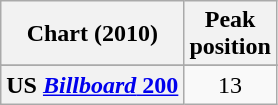<table class="wikitable sortable plainrowheaders">
<tr>
<th scope="col">Chart (2010)</th>
<th scope="col">Peak<br>position</th>
</tr>
<tr>
</tr>
<tr>
</tr>
<tr>
</tr>
<tr>
</tr>
<tr>
<th scope="row">US <a href='#'><em>Billboard</em> 200</a></th>
<td align="center">13</td>
</tr>
</table>
